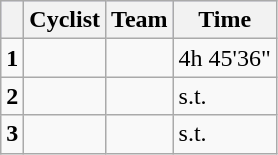<table class="wikitable">
<tr style="background:#ccccff;">
<th></th>
<th>Cyclist</th>
<th>Team</th>
<th>Time</th>
</tr>
<tr>
<td><strong>1</strong></td>
<td></td>
<td></td>
<td>4h 45'36"</td>
</tr>
<tr>
<td><strong>2</strong></td>
<td></td>
<td></td>
<td>s.t.</td>
</tr>
<tr>
<td><strong>3</strong></td>
<td></td>
<td></td>
<td>s.t.</td>
</tr>
</table>
